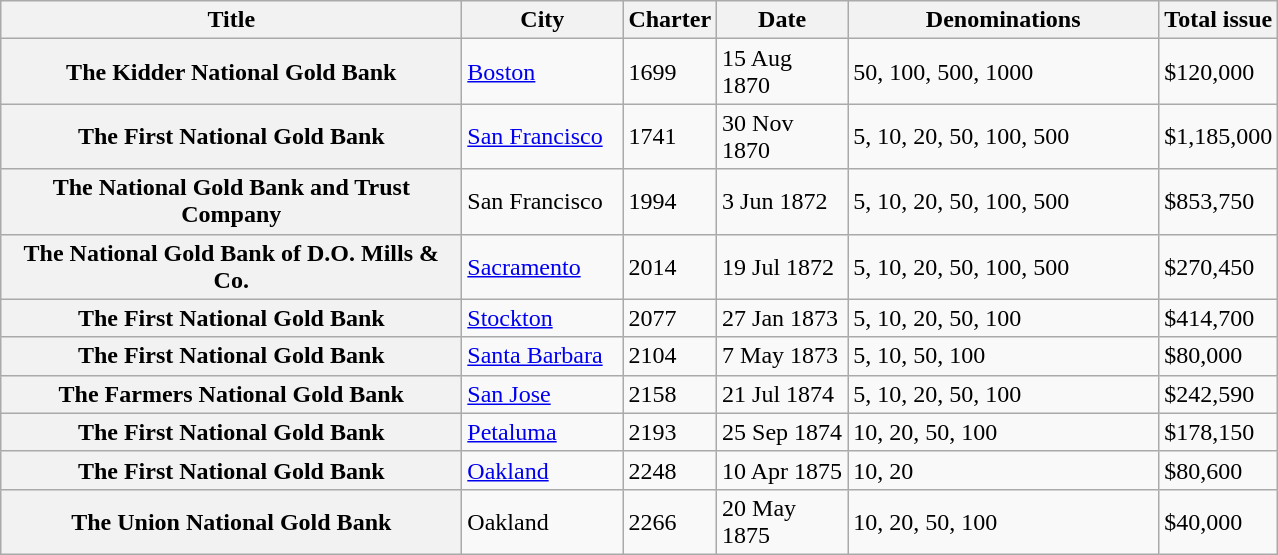<table class="wikitable sortable">
<tr>
<th scope="col" style="width:300px;">Title</th>
<th scope="col" style="width:100px;">City<br></th>
<th scope="col" style="width:40px; ">Charter</th>
<th scope="col" style="width:80px; ">Date</th>
<th scope="col" style="width:200px; " class="unsortable">Denominations</th>
<th scope="col" style="width:40px; ">Total issue</th>
</tr>
<tr>
<th scope="row">The Kidder National Gold Bank</th>
<td><a href='#'>Boston</a><br></td>
<td>1699</td>
<td>15 Aug 1870</td>
<td>50, 100, 500, 1000</td>
<td>$120,000</td>
</tr>
<tr>
<th scope="row">The First National Gold Bank</th>
<td><a href='#'>San Francisco</a><br></td>
<td>1741</td>
<td>30 Nov 1870</td>
<td>5, 10, 20, 50, 100, 500</td>
<td>$1,185,000</td>
</tr>
<tr>
<th scope="row">The National Gold Bank and Trust Company</th>
<td>San Francisco<br></td>
<td>1994</td>
<td>3 Jun 1872</td>
<td>5, 10, 20, 50, 100, 500</td>
<td>$853,750</td>
</tr>
<tr>
<th scope="row">The National Gold Bank of D.O. Mills & Co.</th>
<td><a href='#'>Sacramento</a><br></td>
<td>2014</td>
<td>19 Jul 1872</td>
<td>5, 10, 20, 50, 100, 500</td>
<td>$270,450</td>
</tr>
<tr>
<th scope="row">The First National Gold Bank</th>
<td><a href='#'>Stockton</a><br></td>
<td>2077</td>
<td>27 Jan 1873</td>
<td>5, 10, 20, 50, 100</td>
<td>$414,700</td>
</tr>
<tr>
<th scope="row">The First National Gold Bank</th>
<td><a href='#'>Santa Barbara</a><br></td>
<td>2104</td>
<td>7 May 1873</td>
<td>5, 10, 50, 100</td>
<td>$80,000</td>
</tr>
<tr>
<th scope="row">The Farmers National Gold Bank</th>
<td><a href='#'>San Jose</a><br></td>
<td>2158</td>
<td>21 Jul 1874</td>
<td>5, 10, 20, 50, 100</td>
<td>$242,590</td>
</tr>
<tr>
<th scope="row">The First National Gold Bank</th>
<td><a href='#'>Petaluma</a><br></td>
<td>2193</td>
<td>25 Sep 1874</td>
<td>10, 20, 50, 100</td>
<td>$178,150</td>
</tr>
<tr>
<th scope="row">The First National Gold Bank</th>
<td><a href='#'>Oakland</a><br></td>
<td>2248</td>
<td>10 Apr 1875</td>
<td>10, 20</td>
<td>$80,600</td>
</tr>
<tr>
<th scope="row">The Union National Gold Bank</th>
<td>Oakland<br></td>
<td>2266</td>
<td>20 May 1875</td>
<td>10, 20, 50, 100</td>
<td>$40,000</td>
</tr>
</table>
